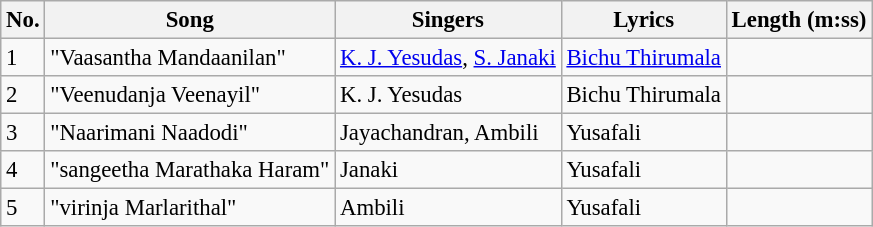<table class="wikitable" style="font-size:95%;">
<tr>
<th>No.</th>
<th>Song</th>
<th>Singers</th>
<th>Lyrics</th>
<th>Length (m:ss)</th>
</tr>
<tr>
<td>1</td>
<td>"Vaasantha Mandaanilan"</td>
<td><a href='#'>K. J. Yesudas</a>, <a href='#'>S. Janaki</a></td>
<td><a href='#'>Bichu Thirumala</a></td>
<td></td>
</tr>
<tr>
<td>2</td>
<td>"Veenudanja Veenayil"</td>
<td>K. J. Yesudas</td>
<td>Bichu Thirumala</td>
<td></td>
</tr>
<tr>
<td>3</td>
<td>"Naarimani Naadodi"</td>
<td>Jayachandran, Ambili</td>
<td>Yusafali</td>
<td></td>
</tr>
<tr>
<td>4</td>
<td>"sangeetha Marathaka Haram"</td>
<td>Janaki</td>
<td>Yusafali</td>
<td></td>
</tr>
<tr>
<td>5</td>
<td>"virinja Marlarithal"</td>
<td>Ambili</td>
<td>Yusafali</td>
<td></td>
</tr>
</table>
